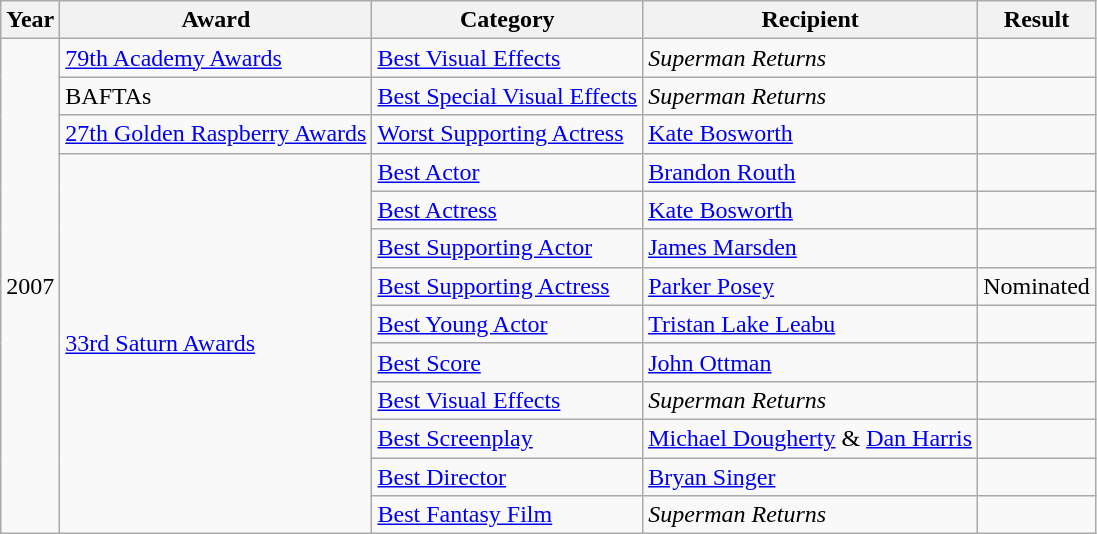<table class="wikitable">
<tr>
<th>Year</th>
<th>Award</th>
<th>Category</th>
<th>Recipient</th>
<th>Result</th>
</tr>
<tr>
<td rowspan="13">2007</td>
<td rowspan="1"><a href='#'>79th Academy Awards</a></td>
<td><a href='#'>Best Visual Effects</a></td>
<td><em>Superman Returns</em></td>
<td></td>
</tr>
<tr>
<td rowspan="1">BAFTAs</td>
<td><a href='#'>Best Special Visual Effects</a></td>
<td><em>Superman Returns</em></td>
<td></td>
</tr>
<tr>
<td rowspan="1"><a href='#'>27th Golden Raspberry Awards</a></td>
<td><a href='#'>Worst Supporting Actress</a></td>
<td><a href='#'>Kate Bosworth</a></td>
<td></td>
</tr>
<tr>
<td rowspan="10"><a href='#'>33rd Saturn Awards</a></td>
<td><a href='#'>Best Actor</a></td>
<td><a href='#'>Brandon Routh</a></td>
<td></td>
</tr>
<tr>
<td><a href='#'>Best Actress</a></td>
<td><a href='#'>Kate Bosworth</a></td>
<td></td>
</tr>
<tr>
<td><a href='#'>Best Supporting Actor</a></td>
<td><a href='#'>James Marsden</a></td>
<td></td>
</tr>
<tr>
<td><a href='#'>Best Supporting Actress</a></td>
<td><a href='#'>Parker Posey</a></td>
<td>Nominated</td>
</tr>
<tr>
<td><a href='#'>Best Young Actor</a></td>
<td><a href='#'>Tristan Lake Leabu</a></td>
<td></td>
</tr>
<tr>
<td><a href='#'>Best Score</a></td>
<td><a href='#'>John Ottman</a></td>
<td></td>
</tr>
<tr>
<td><a href='#'>Best Visual Effects</a></td>
<td><em>Superman Returns</em></td>
<td></td>
</tr>
<tr>
<td><a href='#'>Best Screenplay</a></td>
<td><a href='#'>Michael Dougherty</a> & <a href='#'>Dan Harris</a></td>
<td></td>
</tr>
<tr>
<td><a href='#'>Best Director</a></td>
<td><a href='#'>Bryan Singer</a></td>
<td></td>
</tr>
<tr>
<td><a href='#'>Best Fantasy Film</a></td>
<td><em>Superman Returns</em></td>
<td></td>
</tr>
</table>
